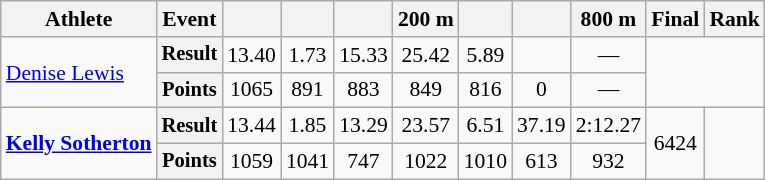<table class="wikitable" style="font-size:90%">
<tr>
<th>Athlete</th>
<th>Event</th>
<th></th>
<th></th>
<th></th>
<th>200 m</th>
<th></th>
<th></th>
<th>800 m</th>
<th>Final</th>
<th>Rank</th>
</tr>
<tr align=center>
<td align=left rowspan=2><a href='#'>Denise Lewis</a></td>
<th style="font-size:95%">Result</th>
<td>13.40</td>
<td>1.73</td>
<td>15.33</td>
<td>25.42</td>
<td>5.89</td>
<td></td>
<td>—</td>
<td colspan=2 rowspan=2></td>
</tr>
<tr align=center>
<th style="font-size:95%">Points</th>
<td>1065</td>
<td>891</td>
<td>883</td>
<td>849</td>
<td>816</td>
<td>0</td>
<td>—</td>
</tr>
<tr align=center>
<td align=left rowspan=2><strong><a href='#'>Kelly Sotherton</a></strong></td>
<th style="font-size:95%">Result</th>
<td>13.44</td>
<td>1.85</td>
<td>13.29</td>
<td>23.57</td>
<td>6.51</td>
<td>37.19</td>
<td>2:12.27</td>
<td rowspan=2>6424</td>
<td rowspan=2></td>
</tr>
<tr align=center>
<th style="font-size:95%">Points</th>
<td>1059</td>
<td>1041</td>
<td>747</td>
<td>1022</td>
<td>1010</td>
<td>613</td>
<td>932</td>
</tr>
</table>
